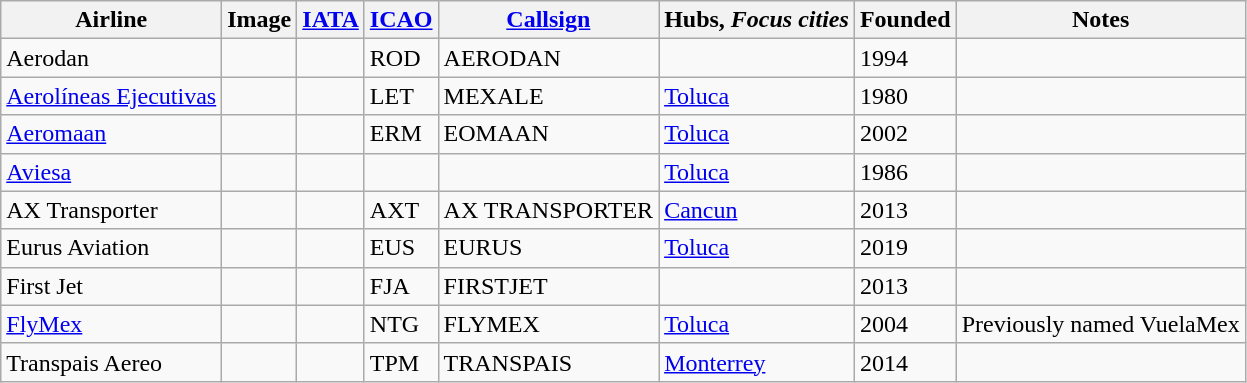<table class="wikitable sortable">
<tr valign="middle">
<th>Airline</th>
<th>Image</th>
<th><a href='#'>IATA</a></th>
<th><a href='#'>ICAO</a></th>
<th><a href='#'>Callsign</a></th>
<th>Hubs, <em>Focus cities</em></th>
<th>Founded</th>
<th>Notes</th>
</tr>
<tr>
<td>Aerodan</td>
<td></td>
<td></td>
<td>ROD</td>
<td>AERODAN</td>
<td></td>
<td>1994</td>
<td></td>
</tr>
<tr>
<td><a href='#'>Aerolíneas Ejecutivas</a></td>
<td></td>
<td></td>
<td>LET</td>
<td>MEXALE</td>
<td><a href='#'>Toluca</a></td>
<td>1980</td>
<td></td>
</tr>
<tr>
<td><a href='#'>Aeromaan</a></td>
<td></td>
<td></td>
<td>ERM</td>
<td>EOMAAN</td>
<td><a href='#'>Toluca</a></td>
<td>2002</td>
<td></td>
</tr>
<tr>
<td><a href='#'>Aviesa</a></td>
<td></td>
<td></td>
<td></td>
<td></td>
<td><a href='#'>Toluca</a></td>
<td>1986</td>
<td></td>
</tr>
<tr>
<td>AX Transporter</td>
<td></td>
<td></td>
<td>AXT</td>
<td>AX TRANSPORTER</td>
<td><a href='#'>Cancun</a></td>
<td>2013</td>
<td></td>
</tr>
<tr>
<td>Eurus Aviation</td>
<td></td>
<td></td>
<td>EUS</td>
<td>EURUS</td>
<td><a href='#'>Toluca</a></td>
<td>2019</td>
<td></td>
</tr>
<tr>
<td>First Jet</td>
<td></td>
<td></td>
<td>FJA</td>
<td>FIRSTJET</td>
<td></td>
<td>2013</td>
<td></td>
</tr>
<tr>
<td><a href='#'>FlyMex</a></td>
<td></td>
<td></td>
<td>NTG</td>
<td>FLYMEX</td>
<td><a href='#'>Toluca</a></td>
<td>2004</td>
<td>Previously named VuelaMex</td>
</tr>
<tr>
<td>Transpais Aereo</td>
<td></td>
<td></td>
<td>TPM</td>
<td>TRANSPAIS</td>
<td><a href='#'>Monterrey</a></td>
<td>2014</td>
<td></td>
</tr>
</table>
